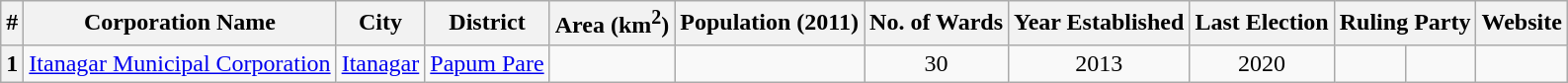<table class="wikitable sortable" style="text-align:center;">
<tr>
<th>#</th>
<th>Corporation Name</th>
<th>City</th>
<th>District</th>
<th>Area (km<sup>2</sup>)</th>
<th>Population (2011)</th>
<th>No. of Wards</th>
<th>Year Established</th>
<th>Last Election</th>
<th colspan="2">Ruling Party</th>
<th>Website</th>
</tr>
<tr>
<th>1</th>
<td><a href='#'>Itanagar Municipal Corporation</a></td>
<td><a href='#'>Itanagar</a></td>
<td><a href='#'>Papum Pare</a></td>
<td></td>
<td></td>
<td>30</td>
<td>2013</td>
<td>2020</td>
<td></td>
<td></td>
</tr>
</table>
